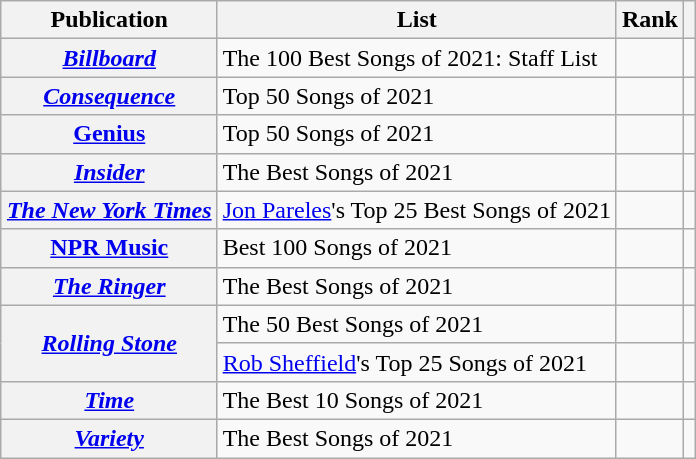<table class="wikitable sortable plainrowheaders" style="margin-left: auto; margin-right: auto; border: none;">
<tr>
<th scope="col">Publication</th>
<th scope="col" class="unsortable">List</th>
<th scope="col" data-sort-type="number">Rank</th>
<th scope="col" class="unsortable"></th>
</tr>
<tr>
<th scope="row"><em><a href='#'>Billboard</a></em></th>
<td>The 100 Best Songs of 2021: Staff List</td>
<td></td>
<td align="center"></td>
</tr>
<tr>
<th scope="row"><em><a href='#'>Consequence</a></em></th>
<td>Top 50 Songs of 2021</td>
<td></td>
<td align="center"></td>
</tr>
<tr>
<th scope="row"><a href='#'>Genius</a></th>
<td>Top 50 Songs of 2021</td>
<td></td>
<td align="center"></td>
</tr>
<tr>
<th scope="row"><em><a href='#'>Insider</a></em></th>
<td>The Best Songs of 2021</td>
<td></td>
<td align="center"></td>
</tr>
<tr>
<th scope="row"><em><a href='#'>The New York Times</a></em></th>
<td><a href='#'>Jon Pareles</a>'s Top 25 Best Songs of 2021</td>
<td></td>
<td align="center"></td>
</tr>
<tr>
<th scope="row"><a href='#'>NPR Music</a></th>
<td>Best 100 Songs of 2021</td>
<td></td>
<td align="center"></td>
</tr>
<tr>
<th scope="row"><em><a href='#'>The Ringer</a></em></th>
<td>The Best Songs of 2021</td>
<td></td>
<td align="center"></td>
</tr>
<tr>
<th scope="row" rowspan="2"><em><a href='#'>Rolling Stone</a></em></th>
<td>The 50 Best Songs of 2021</td>
<td></td>
<td align="center"></td>
</tr>
<tr>
<td><a href='#'>Rob Sheffield</a>'s Top 25 Songs of 2021</td>
<td></td>
<td></td>
</tr>
<tr>
<th scope="row"><em><a href='#'>Time</a></em></th>
<td>The Best 10 Songs of 2021</td>
<td></td>
<td align="center"></td>
</tr>
<tr>
<th scope="row"><em><a href='#'>Variety</a></em></th>
<td>The Best Songs of 2021</td>
<td></td>
<td align="center"></td>
</tr>
</table>
